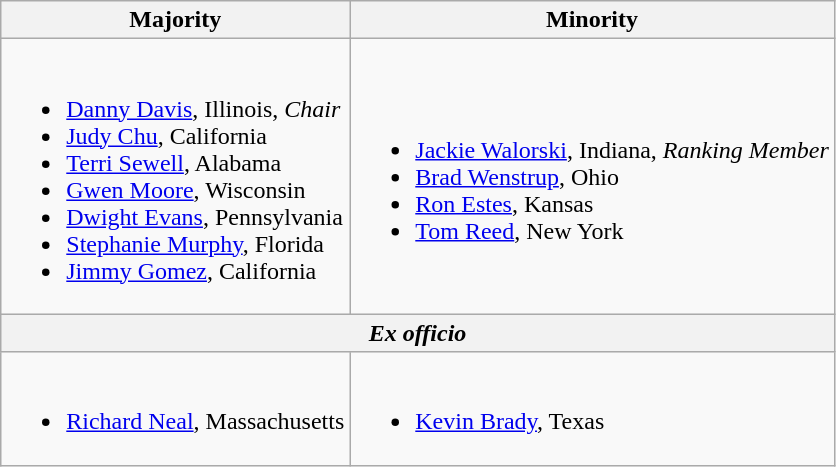<table class=wikitable>
<tr>
<th>Majority</th>
<th>Minority</th>
</tr>
<tr>
<td><br><ul><li><a href='#'>Danny Davis</a>, Illinois, <em>Chair</em></li><li><a href='#'>Judy Chu</a>, California</li><li><a href='#'>Terri Sewell</a>, Alabama</li><li><a href='#'>Gwen Moore</a>, Wisconsin</li><li><a href='#'>Dwight Evans</a>, Pennsylvania</li><li><a href='#'>Stephanie Murphy</a>, Florida</li><li><a href='#'>Jimmy Gomez</a>, California</li></ul></td>
<td><br><ul><li><a href='#'>Jackie Walorski</a>, Indiana, <em>Ranking Member</em></li><li><a href='#'>Brad Wenstrup</a>, Ohio</li><li><a href='#'>Ron Estes</a>, Kansas</li><li><a href='#'>Tom Reed</a>, New York</li></ul></td>
</tr>
<tr>
<th colspan=2><em>Ex officio</em></th>
</tr>
<tr>
<td><br><ul><li><a href='#'>Richard Neal</a>, Massachusetts</li></ul></td>
<td><br><ul><li><a href='#'>Kevin Brady</a>, Texas</li></ul></td>
</tr>
</table>
